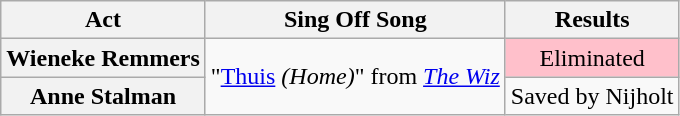<table class="wikitable plainrowheaders" style="text-align:center;">
<tr>
<th scope="col">Act</th>
<th scope="col">Sing Off Song</th>
<th scope="col">Results</th>
</tr>
<tr>
<th scope="row">Wieneke Remmers</th>
<td rowspan="2">"<a href='#'>Thuis</a> <em>(Home)</em>" from <em><a href='#'>The Wiz</a></em></td>
<td style="background:pink;">Eliminated</td>
</tr>
<tr>
<th scope="row">Anne Stalman</th>
<td>Saved by Nijholt</td>
</tr>
</table>
